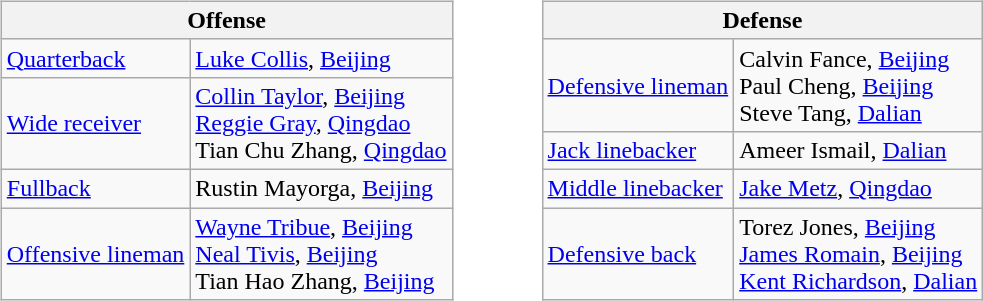<table border=0>
<tr valign="top">
<td><br><table class="wikitable">
<tr>
<th colspan="2">Offense</th>
</tr>
<tr>
<td><a href='#'>Quarterback</a></td>
<td><a href='#'>Luke Collis</a>, <a href='#'>Beijing</a></td>
</tr>
<tr>
<td><a href='#'>Wide receiver</a></td>
<td><a href='#'>Collin Taylor</a>, <a href='#'>Beijing</a><br><a href='#'>Reggie Gray</a>, <a href='#'>Qingdao</a><br>Tian Chu Zhang, <a href='#'>Qingdao</a></td>
</tr>
<tr>
<td><a href='#'>Fullback</a></td>
<td>Rustin Mayorga, <a href='#'>Beijing</a></td>
</tr>
<tr>
<td><a href='#'>Offensive lineman</a></td>
<td><a href='#'>Wayne Tribue</a>, <a href='#'>Beijing</a><br><a href='#'>Neal Tivis</a>, <a href='#'>Beijing</a><br>Tian Hao Zhang, <a href='#'>Beijing</a></td>
</tr>
</table>
</td>
<td style="padding-left:40px;"><br><table class="wikitable">
<tr>
<th colspan="2">Defense</th>
</tr>
<tr>
<td><a href='#'>Defensive lineman</a></td>
<td>Calvin Fance, <a href='#'>Beijing</a><br>Paul Cheng, <a href='#'>Beijing</a><br>Steve Tang, <a href='#'>Dalian</a></td>
</tr>
<tr>
<td><a href='#'>Jack linebacker</a></td>
<td>Ameer Ismail, <a href='#'>Dalian</a></td>
</tr>
<tr>
<td><a href='#'>Middle linebacker</a></td>
<td><a href='#'>Jake Metz</a>, <a href='#'>Qingdao</a></td>
</tr>
<tr>
<td><a href='#'>Defensive back</a></td>
<td>Torez Jones, <a href='#'>Beijing</a><br><a href='#'>James Romain</a>, <a href='#'>Beijing</a><br><a href='#'>Kent Richardson</a>, <a href='#'>Dalian</a></td>
</tr>
</table>
</td>
</tr>
</table>
